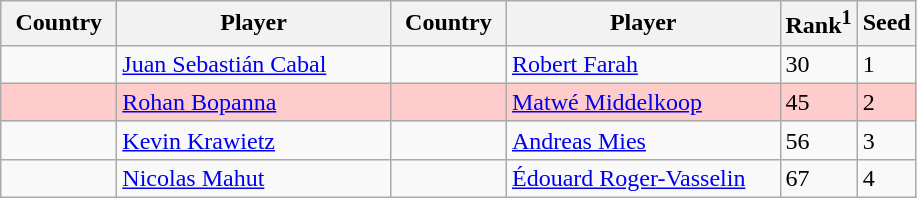<table class="sortable wikitable">
<tr>
<th width="70">Country</th>
<th width="175">Player</th>
<th width="70">Country</th>
<th width="175">Player</th>
<th>Rank<sup>1</sup></th>
<th>Seed</th>
</tr>
<tr>
<td></td>
<td><a href='#'>Juan Sebastián Cabal</a></td>
<td></td>
<td><a href='#'>Robert Farah</a></td>
<td>30</td>
<td>1</td>
</tr>
<tr bgcolor=#fcc>
<td></td>
<td><a href='#'>Rohan Bopanna</a></td>
<td></td>
<td><a href='#'>Matwé Middelkoop</a></td>
<td>45</td>
<td>2</td>
</tr>
<tr>
<td></td>
<td><a href='#'>Kevin Krawietz</a></td>
<td></td>
<td><a href='#'>Andreas Mies</a></td>
<td>56</td>
<td>3</td>
</tr>
<tr>
<td></td>
<td><a href='#'>Nicolas Mahut</a></td>
<td></td>
<td><a href='#'>Édouard Roger-Vasselin</a></td>
<td>67</td>
<td>4</td>
</tr>
</table>
